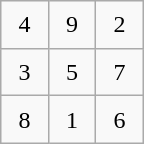<table class="wikitable" style="margin-left:auto;margin-right:auto;text-align:center;width:6em;height:6em;table-layout:fixed;">
<tr>
<td>4</td>
<td>9</td>
<td>2</td>
</tr>
<tr>
<td>3</td>
<td>5</td>
<td>7</td>
</tr>
<tr>
<td>8</td>
<td>1</td>
<td>6</td>
</tr>
</table>
